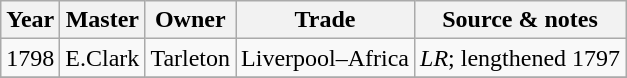<table class=" wikitable">
<tr>
<th>Year</th>
<th>Master</th>
<th>Owner</th>
<th>Trade</th>
<th>Source & notes</th>
</tr>
<tr>
<td>1798</td>
<td>E.Clark</td>
<td>Tarleton</td>
<td>Liverpool–Africa</td>
<td><em>LR</em>; lengthened 1797</td>
</tr>
<tr>
</tr>
</table>
